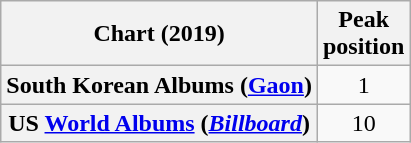<table class="wikitable sortable plainrowheaders" style="text-align:center;">
<tr>
<th scope="col">Chart (2019)</th>
<th scope="col">Peak<br>position</th>
</tr>
<tr>
<th scope="row">South Korean Albums (<a href='#'>Gaon</a>)</th>
<td>1</td>
</tr>
<tr>
<th scope="row">US <a href='#'>World Albums</a> (<em><a href='#'>Billboard</a></em>)</th>
<td>10</td>
</tr>
</table>
